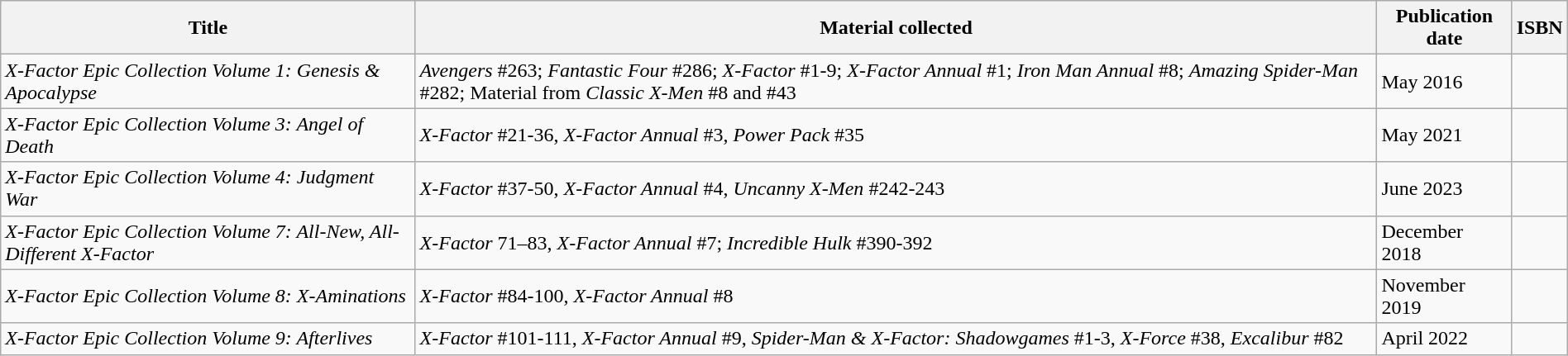<table class="wikitable" width="100%">
<tr>
<th>Title</th>
<th>Material collected</th>
<th>Publication date</th>
<th>ISBN</th>
</tr>
<tr>
<td><em>X-Factor Epic Collection Volume 1: Genesis & Apocalypse</em></td>
<td><em>Avengers</em> #263; <em>Fantastic Four</em> #286; <em>X-Factor</em> #1-9; <em>X-Factor Annual</em> #1; <em>Iron Man Annual</em> #8; <em>Amazing Spider-Man</em> #282; Material from <em>Classic X-Men</em> #8 and #43</td>
<td>May 2016</td>
<td></td>
</tr>
<tr>
<td><em>X-Factor Epic Collection Volume 3: Angel of Death</em></td>
<td><em>X-Factor</em> #21-36, <em>X-Factor Annual</em> #3, <em>Power Pack</em> #35</td>
<td>May 2021</td>
<td></td>
</tr>
<tr>
<td><em>X-Factor Epic Collection Volume 4: Judgment War</em></td>
<td><em>X-Factor</em> #37-50, <em>X-Factor Annual</em> #4, <em>Uncanny X-Men</em> #242-243</td>
<td>June 2023</td>
<td></td>
</tr>
<tr>
<td><em>X-Factor Epic Collection Volume 7: All-New, All-Different X-Factor</em></td>
<td><em>X-Factor</em> 71–83, <em>X-Factor Annual</em> #7; <em>Incredible Hulk</em> #390-392</td>
<td>December 2018</td>
<td></td>
</tr>
<tr>
<td><em>X-Factor Epic Collection Volume 8: X-Aminations</em></td>
<td><em>X-Factor</em> #84-100, <em>X-Factor Annual</em> #8</td>
<td>November 2019</td>
<td></td>
</tr>
<tr>
<td><em>X-Factor Epic Collection Volume 9: Afterlives</em></td>
<td><em>X-Factor</em> #101-111, <em>X-Factor Annual</em> #9, <em>Spider-Man & X-Factor: Shadowgames</em> #1-3, <em>X-Force</em> #38, <em>Excalibur</em> #82</td>
<td>April 2022</td>
<td></td>
</tr>
</table>
